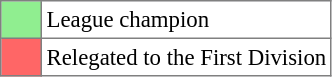<table bgcolor="#f7f8ff" cellpadding="3" cellspacing="0" border="1" style="font-size: 95%; border: gray solid 1px; border-collapse: collapse;text-align:center;">
<tr>
<td style="background:#90EE90;" width="20"></td>
<td bgcolor="#ffffff" align="left">League champion</td>
</tr>
<tr>
<td style="background: #FF6666" width="20"></td>
<td bgcolor="#ffffff" align="left">Relegated to the First Division</td>
</tr>
</table>
